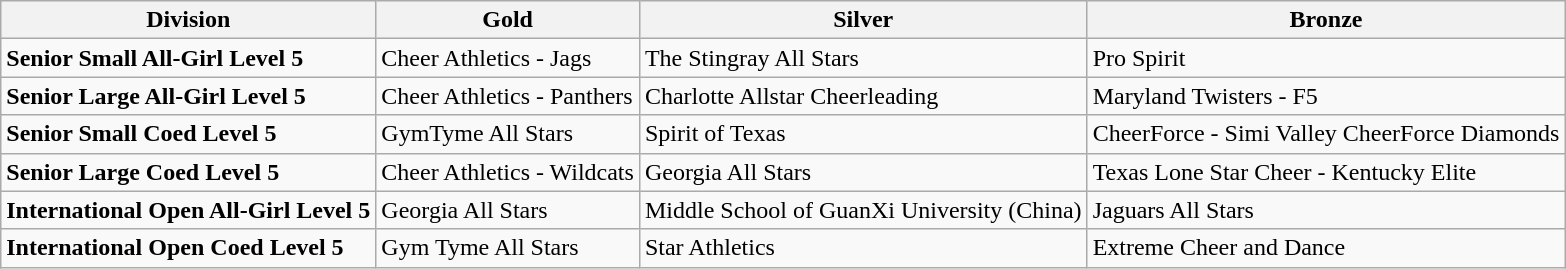<table class="wikitable">
<tr>
<th><strong>Division</strong></th>
<th><strong>Gold</strong></th>
<th><strong>Silver</strong></th>
<th><strong>Bronze</strong></th>
</tr>
<tr>
<td><strong>Senior Small All-Girl Level 5</strong></td>
<td>Cheer Athletics - Jags</td>
<td>The Stingray All Stars</td>
<td>Pro Spirit</td>
</tr>
<tr>
<td><strong>Senior Large All-Girl Level 5</strong></td>
<td>Cheer Athletics - Panthers</td>
<td>Charlotte Allstar Cheerleading</td>
<td>Maryland Twisters - F5</td>
</tr>
<tr>
<td><strong>Senior Small Coed Level 5</strong></td>
<td>GymTyme All Stars</td>
<td>Spirit of Texas</td>
<td>CheerForce - Simi Valley CheerForce Diamonds</td>
</tr>
<tr>
<td><strong>Senior Large Coed Level 5</strong></td>
<td>Cheer Athletics - Wildcats</td>
<td>Georgia All Stars</td>
<td>Texas Lone Star Cheer - Kentucky Elite</td>
</tr>
<tr>
<td><strong>International Open All-Girl Level 5</strong></td>
<td>Georgia All Stars</td>
<td>Middle School of GuanXi University (China)</td>
<td>Jaguars All Stars</td>
</tr>
<tr>
<td><strong>International Open Coed Level 5</strong></td>
<td>Gym Tyme All Stars</td>
<td>Star Athletics</td>
<td>Extreme Cheer and Dance</td>
</tr>
</table>
